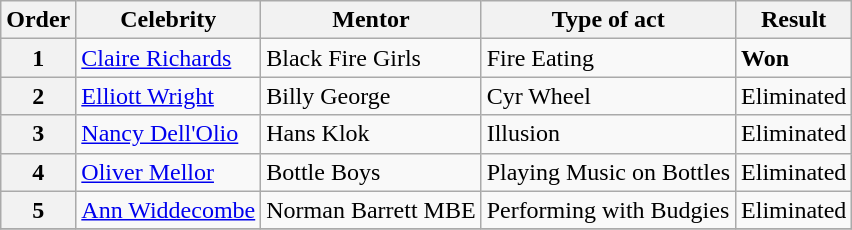<table class="wikitable">
<tr>
<th>Order</th>
<th>Celebrity</th>
<th>Mentor</th>
<th>Type of act</th>
<th>Result</th>
</tr>
<tr>
<th>1</th>
<td><a href='#'>Claire Richards</a></td>
<td>Black Fire Girls</td>
<td>Fire Eating</td>
<td><strong>Won</strong></td>
</tr>
<tr>
<th>2</th>
<td><a href='#'>Elliott Wright</a></td>
<td>Billy George</td>
<td>Cyr Wheel</td>
<td>Eliminated</td>
</tr>
<tr>
<th>3</th>
<td><a href='#'>Nancy Dell'Olio</a></td>
<td>Hans Klok</td>
<td>Illusion</td>
<td>Eliminated</td>
</tr>
<tr>
<th>4</th>
<td><a href='#'>Oliver Mellor</a></td>
<td>Bottle Boys</td>
<td>Playing Music on Bottles</td>
<td>Eliminated</td>
</tr>
<tr>
<th>5</th>
<td><a href='#'>Ann Widdecombe</a></td>
<td>Norman Barrett MBE</td>
<td>Performing with Budgies</td>
<td>Eliminated</td>
</tr>
<tr>
</tr>
</table>
